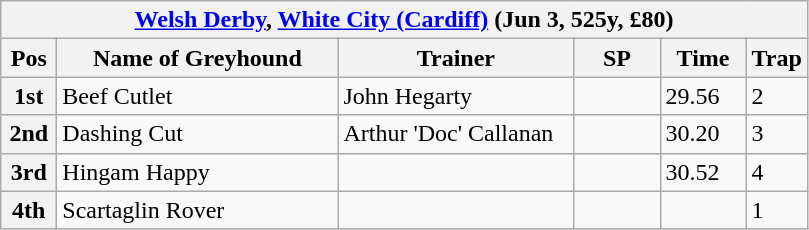<table class="wikitable">
<tr>
<th colspan="6"><a href='#'>Welsh Derby</a>, <a href='#'>White City (Cardiff)</a> (Jun 3, 525y, £80)</th>
</tr>
<tr>
<th width=30>Pos</th>
<th width=180>Name of Greyhound</th>
<th width=150>Trainer</th>
<th width=50>SP</th>
<th width=50>Time</th>
<th width=30>Trap</th>
</tr>
<tr>
<th>1st</th>
<td>Beef Cutlet</td>
<td>John Hegarty</td>
<td></td>
<td>29.56</td>
<td>2</td>
</tr>
<tr>
<th>2nd</th>
<td>Dashing Cut</td>
<td>Arthur 'Doc' Callanan</td>
<td></td>
<td>30.20</td>
<td>3</td>
</tr>
<tr>
<th>3rd</th>
<td>Hingam Happy</td>
<td></td>
<td></td>
<td>30.52</td>
<td>4</td>
</tr>
<tr>
<th>4th</th>
<td>Scartaglin Rover</td>
<td></td>
<td></td>
<td></td>
<td>1</td>
</tr>
</table>
